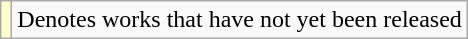<table class="wikitable">
<tr>
<td style="background:#FFFFCC;"></td>
<td>Denotes works that have not yet been released</td>
</tr>
</table>
